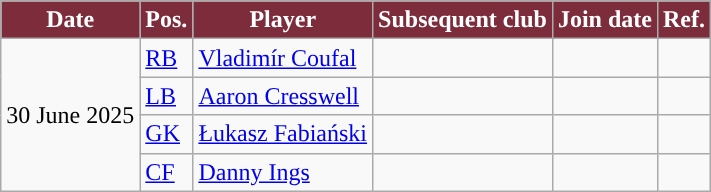<table class="wikitable plainrowheaders sortable">
<tr>
<th style="background:#7C2C3B; color:#FFFFFF; ">Date</th>
<th style="background:#7C2C3B; color:#FFFFFF; ">Pos.</th>
<th style="background:#7C2C3B; color:#FFFFFF; ">Player</th>
<th style="background:#7C2C3B; color:#FFFFFF; ">Subsequent club</th>
<th style="background:#7C2C3B; color:#FFFFFF; ">Join date</th>
<th style="background:#7C2C3B; color:#FFFFFF; ">Ref.</th>
</tr>
<tr>
<td rowspan="4">30 June 2025</td>
<td><a href='#'>RB</a></td>
<td> <a href='#'>Vladimír Coufal</a></td>
<td></td>
<td></td>
<td></td>
</tr>
<tr>
<td><a href='#'>LB</a></td>
<td> <a href='#'>Aaron Cresswell</a></td>
<td></td>
<td></td>
<td></td>
</tr>
<tr>
<td><a href='#'>GK</a></td>
<td> <a href='#'>Łukasz Fabiański</a></td>
<td></td>
<td></td>
<td></td>
</tr>
<tr>
<td><a href='#'>CF</a></td>
<td> <a href='#'>Danny Ings</a></td>
<td></td>
<td></td>
<td></td>
</tr>
</table>
